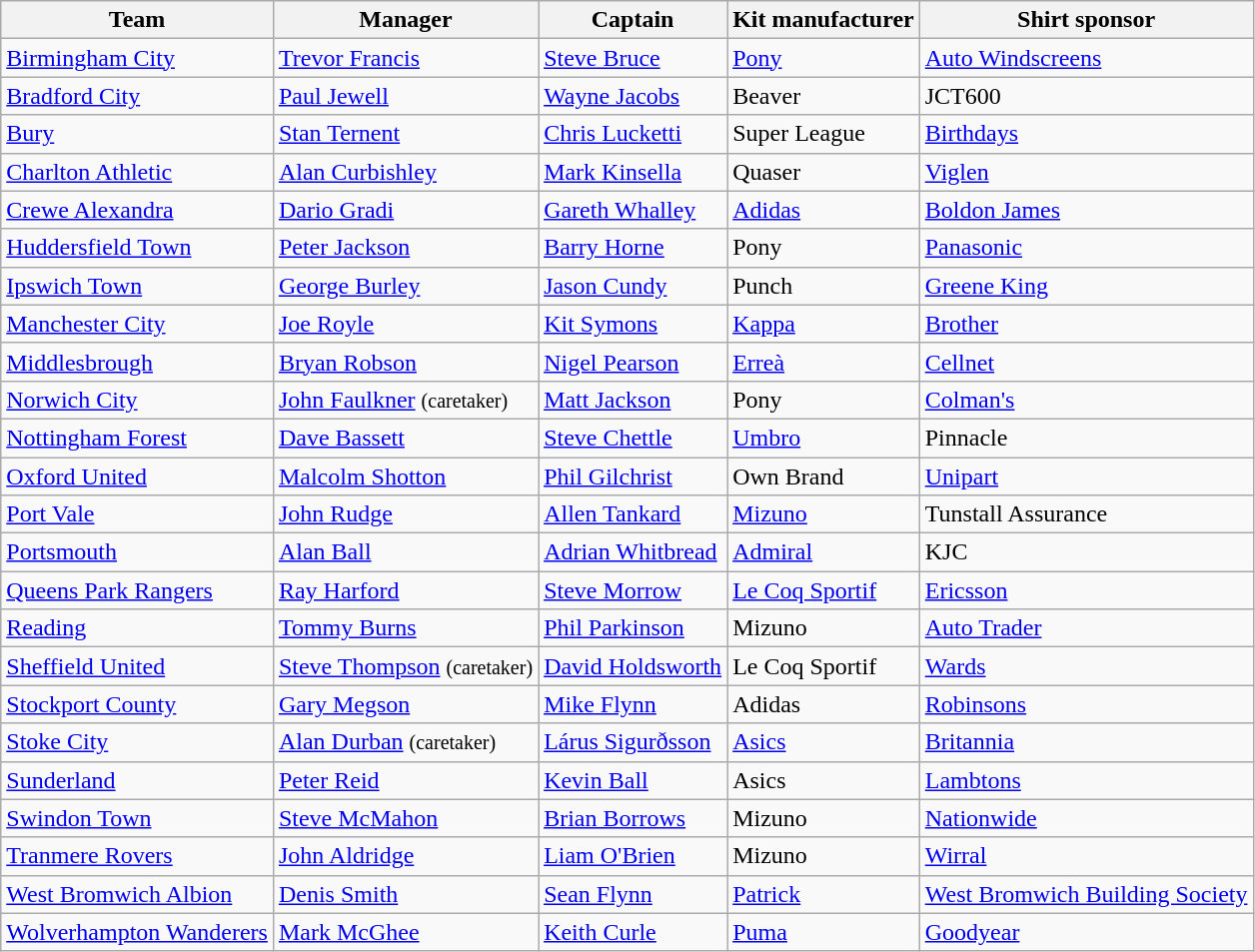<table class="wikitable sortable">
<tr>
<th>Team</th>
<th>Manager</th>
<th>Captain</th>
<th>Kit manufacturer</th>
<th>Shirt sponsor</th>
</tr>
<tr>
<td><a href='#'>Birmingham City</a></td>
<td> <a href='#'>Trevor Francis</a></td>
<td> <a href='#'>Steve Bruce</a></td>
<td><a href='#'>Pony</a></td>
<td><a href='#'>Auto Windscreens</a></td>
</tr>
<tr>
<td><a href='#'>Bradford City</a></td>
<td> <a href='#'>Paul Jewell</a></td>
<td> <a href='#'>Wayne Jacobs</a></td>
<td>Beaver</td>
<td>JCT600</td>
</tr>
<tr>
<td><a href='#'>Bury</a></td>
<td> <a href='#'>Stan Ternent</a></td>
<td> <a href='#'>Chris Lucketti</a></td>
<td>Super League</td>
<td><a href='#'>Birthdays</a></td>
</tr>
<tr>
<td><a href='#'>Charlton Athletic</a></td>
<td> <a href='#'>Alan Curbishley</a></td>
<td> <a href='#'>Mark Kinsella</a></td>
<td>Quaser</td>
<td><a href='#'>Viglen</a></td>
</tr>
<tr>
<td><a href='#'>Crewe Alexandra</a></td>
<td> <a href='#'>Dario Gradi</a></td>
<td> <a href='#'>Gareth Whalley</a></td>
<td><a href='#'>Adidas</a></td>
<td><a href='#'>Boldon James</a></td>
</tr>
<tr>
<td><a href='#'>Huddersfield Town</a></td>
<td> <a href='#'>Peter Jackson</a></td>
<td> <a href='#'>Barry Horne</a></td>
<td>Pony</td>
<td><a href='#'>Panasonic</a></td>
</tr>
<tr>
<td><a href='#'>Ipswich Town</a></td>
<td> <a href='#'>George Burley</a></td>
<td> <a href='#'>Jason Cundy</a></td>
<td>Punch</td>
<td><a href='#'>Greene King</a></td>
</tr>
<tr>
<td><a href='#'>Manchester City</a></td>
<td> <a href='#'>Joe Royle</a></td>
<td> <a href='#'>Kit Symons</a></td>
<td><a href='#'>Kappa</a></td>
<td><a href='#'>Brother</a></td>
</tr>
<tr>
<td><a href='#'>Middlesbrough</a></td>
<td> <a href='#'>Bryan Robson</a></td>
<td> <a href='#'>Nigel Pearson</a></td>
<td><a href='#'>Erreà</a></td>
<td><a href='#'>Cellnet</a></td>
</tr>
<tr>
<td><a href='#'>Norwich City</a></td>
<td> <a href='#'>John Faulkner</a> <small>(caretaker)</small></td>
<td> <a href='#'>Matt Jackson</a></td>
<td>Pony</td>
<td><a href='#'>Colman's</a></td>
</tr>
<tr>
<td><a href='#'>Nottingham Forest</a></td>
<td> <a href='#'>Dave Bassett</a></td>
<td> <a href='#'>Steve Chettle</a></td>
<td><a href='#'>Umbro</a></td>
<td>Pinnacle</td>
</tr>
<tr>
<td><a href='#'>Oxford United</a></td>
<td> <a href='#'>Malcolm Shotton</a></td>
<td> <a href='#'>Phil Gilchrist</a></td>
<td>Own Brand</td>
<td><a href='#'>Unipart</a></td>
</tr>
<tr>
<td><a href='#'>Port Vale</a></td>
<td> <a href='#'>John Rudge</a></td>
<td> <a href='#'>Allen Tankard</a></td>
<td><a href='#'>Mizuno</a></td>
<td>Tunstall Assurance</td>
</tr>
<tr>
<td><a href='#'>Portsmouth</a></td>
<td> <a href='#'>Alan Ball</a></td>
<td> <a href='#'>Adrian Whitbread</a></td>
<td><a href='#'>Admiral</a></td>
<td>KJC</td>
</tr>
<tr>
<td><a href='#'>Queens Park Rangers</a></td>
<td> <a href='#'>Ray Harford</a></td>
<td> <a href='#'>Steve Morrow</a></td>
<td><a href='#'>Le Coq Sportif</a></td>
<td><a href='#'>Ericsson</a></td>
</tr>
<tr>
<td><a href='#'>Reading</a></td>
<td> <a href='#'>Tommy Burns</a></td>
<td> <a href='#'>Phil Parkinson</a></td>
<td>Mizuno</td>
<td><a href='#'>Auto Trader</a></td>
</tr>
<tr>
<td><a href='#'>Sheffield United</a></td>
<td> <a href='#'>Steve Thompson</a> <small>(caretaker)</small></td>
<td> <a href='#'>David Holdsworth</a></td>
<td>Le Coq Sportif</td>
<td><a href='#'>Wards</a></td>
</tr>
<tr>
<td><a href='#'>Stockport County</a></td>
<td> <a href='#'>Gary Megson</a></td>
<td> <a href='#'>Mike Flynn</a></td>
<td>Adidas</td>
<td><a href='#'>Robinsons</a></td>
</tr>
<tr>
<td><a href='#'>Stoke City</a></td>
<td> <a href='#'>Alan Durban</a> <small>(caretaker)</small></td>
<td> <a href='#'>Lárus Sigurðsson</a></td>
<td><a href='#'>Asics</a></td>
<td><a href='#'>Britannia</a></td>
</tr>
<tr>
<td><a href='#'>Sunderland</a></td>
<td> <a href='#'>Peter Reid</a></td>
<td> <a href='#'>Kevin Ball</a></td>
<td>Asics</td>
<td><a href='#'>Lambtons</a></td>
</tr>
<tr>
<td><a href='#'>Swindon Town</a></td>
<td> <a href='#'>Steve McMahon</a></td>
<td> <a href='#'>Brian Borrows</a></td>
<td>Mizuno</td>
<td><a href='#'>Nationwide</a></td>
</tr>
<tr>
<td><a href='#'>Tranmere Rovers</a></td>
<td> <a href='#'>John Aldridge</a></td>
<td> <a href='#'>Liam O'Brien</a></td>
<td>Mizuno</td>
<td><a href='#'>Wirral</a></td>
</tr>
<tr>
<td><a href='#'>West Bromwich Albion</a></td>
<td> <a href='#'>Denis Smith</a></td>
<td> <a href='#'>Sean Flynn</a></td>
<td><a href='#'>Patrick</a></td>
<td><a href='#'>West Bromwich Building Society</a></td>
</tr>
<tr>
<td><a href='#'>Wolverhampton Wanderers</a></td>
<td> <a href='#'>Mark McGhee</a></td>
<td> <a href='#'>Keith Curle</a></td>
<td><a href='#'>Puma</a></td>
<td><a href='#'>Goodyear</a></td>
</tr>
</table>
